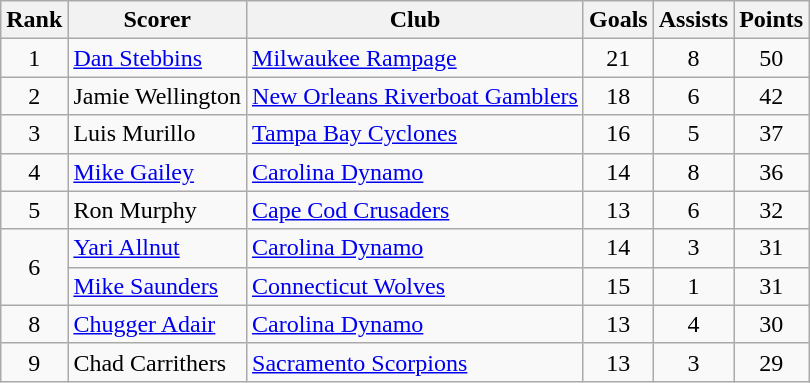<table class="wikitable">
<tr>
<th>Rank</th>
<th>Scorer</th>
<th>Club</th>
<th>Goals</th>
<th>Assists</th>
<th>Points</th>
</tr>
<tr>
<td align=center>1</td>
<td><a href='#'>Dan Stebbins</a></td>
<td><a href='#'>Milwaukee Rampage</a></td>
<td align=center>21</td>
<td align=center>8</td>
<td align=center>50</td>
</tr>
<tr>
<td align=center>2</td>
<td>Jamie Wellington</td>
<td><a href='#'>New Orleans Riverboat Gamblers</a></td>
<td align=center>18</td>
<td align=center>6</td>
<td align=center>42</td>
</tr>
<tr>
<td align=center>3</td>
<td>Luis Murillo</td>
<td><a href='#'>Tampa Bay Cyclones</a></td>
<td align=center>16</td>
<td align=center>5</td>
<td align=center>37</td>
</tr>
<tr>
<td align=center>4</td>
<td><a href='#'>Mike Gailey</a></td>
<td><a href='#'>Carolina Dynamo</a></td>
<td align=center>14</td>
<td align=center>8</td>
<td align=center>36</td>
</tr>
<tr>
<td align=center>5</td>
<td>Ron Murphy</td>
<td><a href='#'>Cape Cod Crusaders</a></td>
<td align=center>13</td>
<td align=center>6</td>
<td align=center>32</td>
</tr>
<tr>
<td rowspan=2 align=center>6</td>
<td><a href='#'>Yari Allnut</a></td>
<td><a href='#'>Carolina Dynamo</a></td>
<td align=center>14</td>
<td align=center>3</td>
<td align=center>31</td>
</tr>
<tr>
<td><a href='#'>Mike Saunders</a></td>
<td><a href='#'>Connecticut Wolves</a></td>
<td align=center>15</td>
<td align=center>1</td>
<td align=center>31</td>
</tr>
<tr>
<td align=center>8</td>
<td><a href='#'>Chugger Adair</a></td>
<td><a href='#'>Carolina Dynamo</a></td>
<td align=center>13</td>
<td align=center>4</td>
<td align=center>30</td>
</tr>
<tr>
<td align=center>9</td>
<td>Chad Carrithers</td>
<td><a href='#'>Sacramento Scorpions</a></td>
<td align=center>13</td>
<td align=center>3</td>
<td align=center>29</td>
</tr>
</table>
